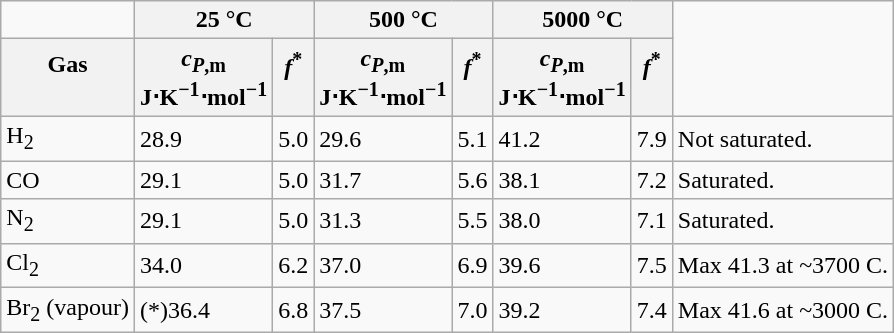<table class="wikitable">
<tr>
<td></td>
<th colspan=2>25 °C</th>
<th colspan=2>500 °C</th>
<th colspan=2>5000 °C</th>
</tr>
<tr>
<th>Gas<br> </th>
<th><em>c</em><sub><em>P</em>,m</sub><br>J⋅K<sup>−1</sup>⋅mol<sup>−1</sup></th>
<th><em>f</em><sup>*</sup><br> </th>
<th><em>c</em><sub><em>P</em>,m</sub><br>J⋅K<sup>−1</sup>⋅mol<sup>−1</sup></th>
<th><em>f</em><sup>*</sup><br> </th>
<th><em>c</em><sub><em>P</em>,m</sub><br>J⋅K<sup>−1</sup>⋅mol<sup>−1</sup></th>
<th><em>f</em><sup>*</sup><br> </th>
</tr>
<tr>
<td>H<sub>2</sub></td>
<td>28.9</td>
<td>5.0</td>
<td>29.6</td>
<td>5.1</td>
<td>41.2</td>
<td>7.9</td>
<td>Not saturated.</td>
</tr>
<tr>
<td>CO</td>
<td>29.1</td>
<td>5.0</td>
<td>31.7</td>
<td>5.6</td>
<td>38.1</td>
<td>7.2</td>
<td>Saturated.</td>
</tr>
<tr>
<td>N<sub>2</sub></td>
<td>29.1</td>
<td>5.0</td>
<td>31.3</td>
<td>5.5</td>
<td>38.0</td>
<td>7.1</td>
<td>Saturated.</td>
</tr>
<tr>
<td>Cl<sub>2</sub></td>
<td>34.0</td>
<td>6.2</td>
<td>37.0</td>
<td>6.9</td>
<td>39.6</td>
<td>7.5</td>
<td>Max 41.3 at ~3700 C.</td>
</tr>
<tr>
<td>Br<sub>2</sub> (vapour)</td>
<td>(*)36.4</td>
<td>6.8</td>
<td>37.5</td>
<td>7.0</td>
<td>39.2</td>
<td>7.4</td>
<td>Max 41.6 at ~3000 C.</td>
</tr>
</table>
